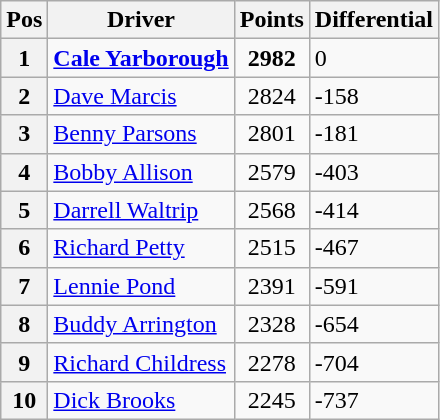<table class="wikitable">
<tr>
<th>Pos</th>
<th>Driver</th>
<th>Points</th>
<th>Differential</th>
</tr>
<tr>
<th>1 </th>
<td><strong><a href='#'>Cale Yarborough</a></strong></td>
<td style="text-align:center;"><strong>2982</strong></td>
<td>0</td>
</tr>
<tr>
<th>2 </th>
<td><a href='#'>Dave Marcis</a></td>
<td style="text-align:center;">2824</td>
<td>-158</td>
</tr>
<tr>
<th>3 </th>
<td><a href='#'>Benny Parsons</a></td>
<td style="text-align:center;">2801</td>
<td>-181</td>
</tr>
<tr>
<th>4 </th>
<td><a href='#'>Bobby Allison</a></td>
<td style="text-align:center;">2579</td>
<td>-403</td>
</tr>
<tr>
<th>5 </th>
<td><a href='#'>Darrell Waltrip</a></td>
<td style="text-align:center;">2568</td>
<td>-414</td>
</tr>
<tr>
<th>6 </th>
<td><a href='#'>Richard Petty</a></td>
<td style="text-align:center;">2515</td>
<td>-467</td>
</tr>
<tr>
<th>7 </th>
<td><a href='#'>Lennie Pond</a></td>
<td style="text-align:center;">2391</td>
<td>-591</td>
</tr>
<tr>
<th>8 </th>
<td><a href='#'>Buddy Arrington</a></td>
<td style="text-align:center;">2328</td>
<td>-654</td>
</tr>
<tr>
<th>9 </th>
<td><a href='#'>Richard Childress</a></td>
<td style="text-align:center;">2278</td>
<td>-704</td>
</tr>
<tr>
<th>10 </th>
<td><a href='#'>Dick Brooks</a></td>
<td style="text-align:center;">2245</td>
<td>-737</td>
</tr>
</table>
